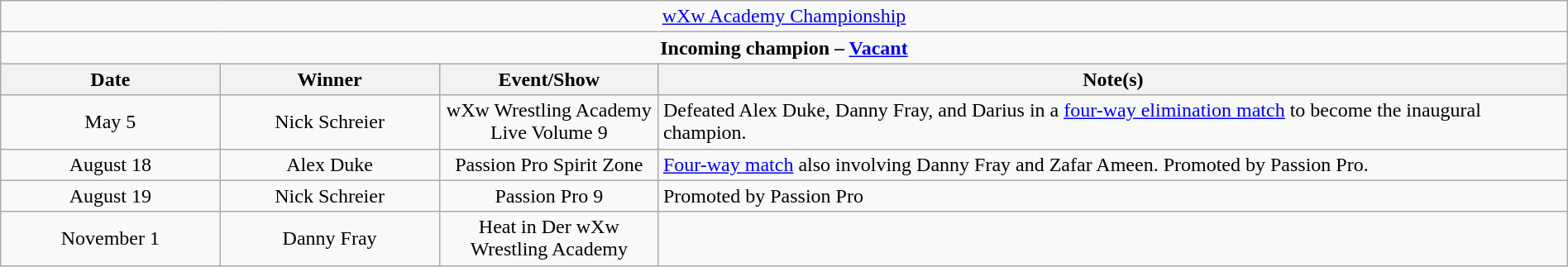<table class="wikitable" style="text-align:center; width:100%;">
<tr>
<td colspan="5" style="text-align: center;"><a href='#'>wXw Academy Championship</a></td>
</tr>
<tr>
<td colspan="5" style="text-align: center;"><strong>Incoming champion – <a href='#'>Vacant</a></strong></td>
</tr>
<tr>
<th width=14%>Date</th>
<th width=14%>Winner</th>
<th width=14%>Event/Show</th>
<th width=58%>Note(s)</th>
</tr>
<tr>
<td>May 5</td>
<td>Nick Schreier</td>
<td>wXw Wrestling Academy Live Volume 9</td>
<td align=left>Defeated Alex Duke, Danny Fray, and Darius in a <a href='#'>four-way elimination match</a> to become the inaugural champion.</td>
</tr>
<tr>
<td>August 18</td>
<td>Alex Duke</td>
<td>Passion Pro Spirit Zone</td>
<td align=left><a href='#'>Four-way match</a> also involving Danny Fray and Zafar Ameen. Promoted by Passion Pro.</td>
</tr>
<tr>
<td>August 19</td>
<td>Nick Schreier</td>
<td>Passion Pro 9</td>
<td align=left>Promoted by Passion Pro</td>
</tr>
<tr>
<td>November 1</td>
<td>Danny Fray</td>
<td>Heat in Der wXw Wrestling Academy</td>
<td></td>
</tr>
</table>
